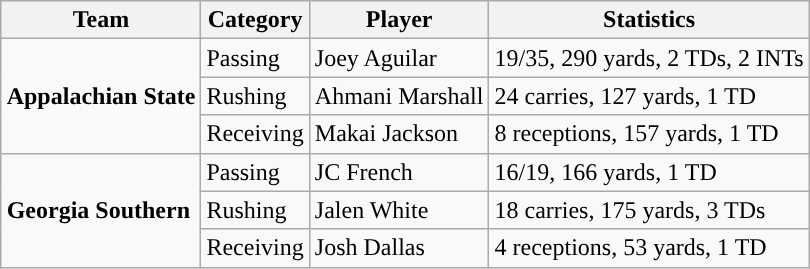<table class="wikitable" style="float: right;">
<tr>
<th>Team</th>
<th>Category</th>
<th>Player</th>
<th>Statistics</th>
</tr>
<tr>
<td rowspan=3><strong>Appalachian State</strong></td>
<td>Passing</td>
<td>Joey Aguilar</td>
<td>19/35, 290 yards, 2 TDs, 2 INTs</td>
</tr>
<tr>
<td>Rushing</td>
<td>Ahmani Marshall</td>
<td>24 carries, 127 yards, 1 TD</td>
</tr>
<tr>
<td>Receiving</td>
<td>Makai Jackson</td>
<td>8 receptions, 157 yards, 1 TD</td>
</tr>
<tr>
<td rowspan=3><strong>Georgia Southern</strong></td>
<td>Passing</td>
<td>JC French</td>
<td>16/19, 166 yards, 1 TD</td>
</tr>
<tr>
<td>Rushing</td>
<td>Jalen White</td>
<td>18 carries, 175 yards, 3 TDs</td>
</tr>
<tr>
<td>Receiving</td>
<td>Josh Dallas</td>
<td>4 receptions, 53 yards, 1 TD</td>
</tr>
</table>
